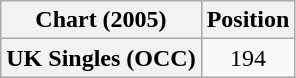<table class="wikitable plainrowheaders" style="text-align:center">
<tr>
<th scope="col">Chart (2005)</th>
<th scope="col">Position</th>
</tr>
<tr>
<th scope="row">UK Singles (OCC)</th>
<td>194</td>
</tr>
</table>
